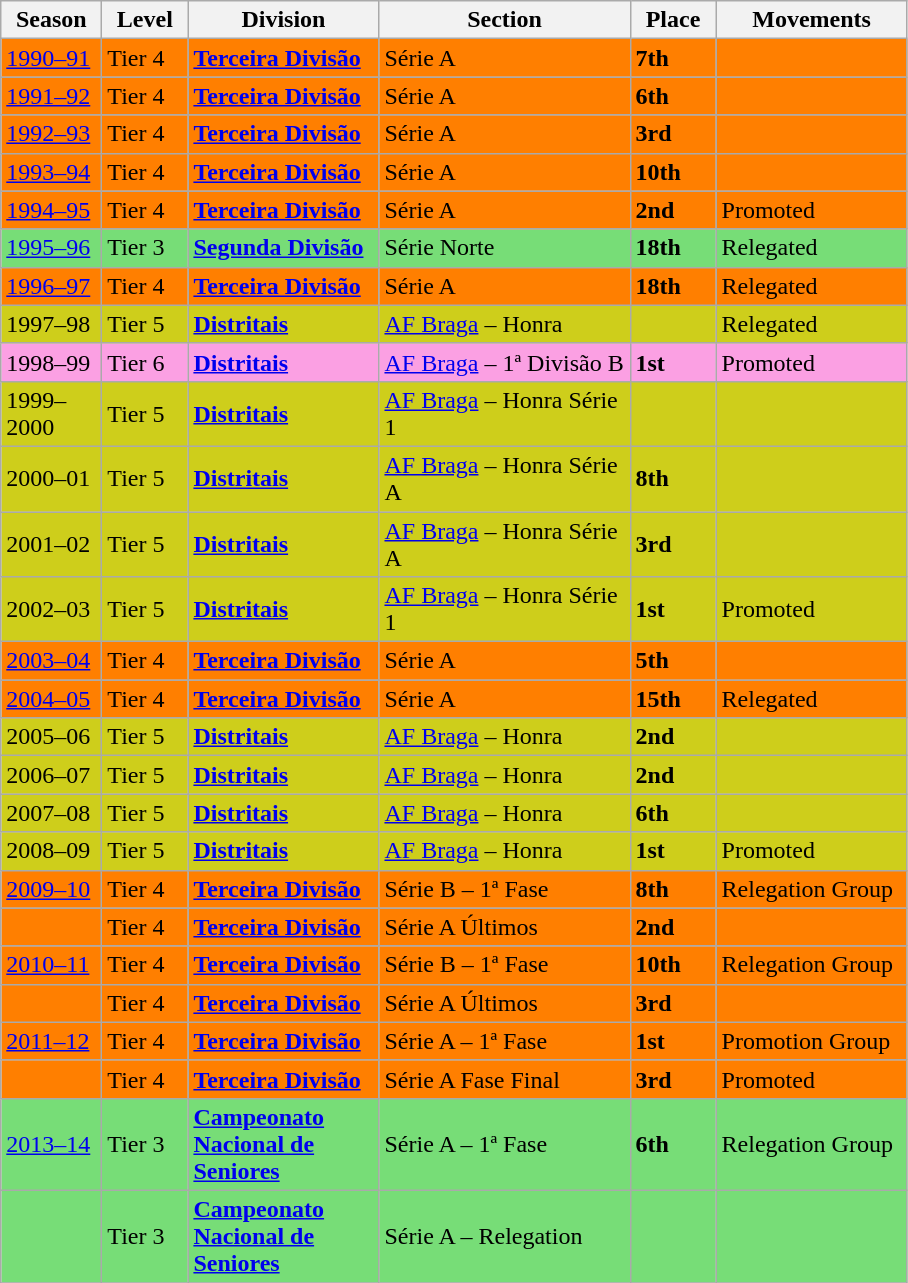<table class="wikitable" style="text-align: left;">
<tr>
<th style="width: 60px;"><strong>Season</strong></th>
<th style="width: 50px;"><strong>Level</strong></th>
<th style="width: 120px;"><strong>Division</strong></th>
<th style="width: 160px;"><strong>Section</strong></th>
<th style="width: 50px;"><strong>Place</strong></th>
<th style="width: 120px;"><strong>Movements</strong></th>
</tr>
<tr>
<td style="background:#FF7F00;"><a href='#'>1990–91</a></td>
<td style="background:#FF7F00;">Tier 4</td>
<td style="background:#FF7F00;"><strong><a href='#'>Terceira Divisão</a></strong></td>
<td style="background:#FF7F00;">Série A</td>
<td style="background:#FF7F00;"><strong>7th</strong></td>
<td style="background:#FF7F00;"></td>
</tr>
<tr>
<td style="background:#FF7F00;"><a href='#'>1991–92</a></td>
<td style="background:#FF7F00;">Tier 4</td>
<td style="background:#FF7F00;"><strong><a href='#'>Terceira Divisão</a></strong></td>
<td style="background:#FF7F00;">Série A</td>
<td style="background:#FF7F00;"><strong>6th</strong></td>
<td style="background:#FF7F00;"></td>
</tr>
<tr>
<td style="background:#FF7F00;"><a href='#'>1992–93</a></td>
<td style="background:#FF7F00;">Tier 4</td>
<td style="background:#FF7F00;"><strong><a href='#'>Terceira Divisão</a></strong></td>
<td style="background:#FF7F00;">Série A</td>
<td style="background:#FF7F00;"><strong>3rd</strong></td>
<td style="background:#FF7F00;"></td>
</tr>
<tr>
<td style="background:#FF7F00;"><a href='#'>1993–94</a></td>
<td style="background:#FF7F00;">Tier 4</td>
<td style="background:#FF7F00;"><strong><a href='#'>Terceira Divisão</a></strong></td>
<td style="background:#FF7F00;">Série A</td>
<td style="background:#FF7F00;"><strong>10th</strong></td>
<td style="background:#FF7F00;"></td>
</tr>
<tr>
<td style="background:#FF7F00;"><a href='#'>1994–95</a></td>
<td style="background:#FF7F00;">Tier 4</td>
<td style="background:#FF7F00;"><strong><a href='#'>Terceira Divisão</a></strong></td>
<td style="background:#FF7F00;">Série A</td>
<td style="background:#FF7F00;"><strong>2nd</strong></td>
<td style="background:#FF7F00;">Promoted</td>
</tr>
<tr>
<td style="background:#77DD77;"><a href='#'>1995–96</a></td>
<td style="background:#77DD77;">Tier 3</td>
<td style="background:#77DD77;"><strong><a href='#'>Segunda Divisão</a></strong></td>
<td style="background:#77DD77;">Série Norte</td>
<td style="background:#77DD77;"><strong>18th</strong></td>
<td style="background:#77DD77;">Relegated</td>
</tr>
<tr>
<td style="background:#FF7F00;"><a href='#'>1996–97</a></td>
<td style="background:#FF7F00;">Tier 4</td>
<td style="background:#FF7F00;"><strong><a href='#'>Terceira Divisão</a></strong></td>
<td style="background:#FF7F00;">Série A</td>
<td style="background:#FF7F00;"><strong>18th</strong></td>
<td style="background:#FF7F00;">Relegated</td>
</tr>
<tr>
<td style="background:#CECE1B;">1997–98</td>
<td style="background:#CECE1B;">Tier 5</td>
<td style="background:#CECE1B;"><strong><a href='#'>Distritais</a></strong></td>
<td style="background:#CECE1B;"><a href='#'>AF Braga</a> – Honra</td>
<td style="background:#CECE1B;"></td>
<td style="background:#CECE1B;">Relegated</td>
</tr>
<tr>
<td style="background:#FBA0E3;">1998–99</td>
<td style="background:#FBA0E3;">Tier 6</td>
<td style="background:#FBA0E3;"><strong><a href='#'>Distritais</a></strong></td>
<td style="background:#FBA0E3;"><a href='#'>AF Braga</a> – 1ª Divisão B</td>
<td style="background:#FBA0E3;"><strong>1st</strong></td>
<td style="background:#FBA0E3;">Promoted</td>
</tr>
<tr>
<td style="background:#CECE1B;">1999–2000</td>
<td style="background:#CECE1B;">Tier 5</td>
<td style="background:#CECE1B;"><strong><a href='#'>Distritais</a></strong></td>
<td style="background:#CECE1B;"><a href='#'>AF Braga</a> – Honra Série 1</td>
<td style="background:#CECE1B;"></td>
<td style="background:#CECE1B;"></td>
</tr>
<tr>
<td style="background:#CECE1B;">2000–01</td>
<td style="background:#CECE1B;">Tier 5</td>
<td style="background:#CECE1B;"><strong><a href='#'>Distritais</a></strong></td>
<td style="background:#CECE1B;"><a href='#'>AF Braga</a> – Honra Série A</td>
<td style="background:#CECE1B;"><strong>8th</strong></td>
<td style="background:#CECE1B;"></td>
</tr>
<tr>
<td style="background:#CECE1B;">2001–02</td>
<td style="background:#CECE1B;">Tier 5</td>
<td style="background:#CECE1B;"><strong><a href='#'>Distritais</a></strong></td>
<td style="background:#CECE1B;"><a href='#'>AF Braga</a> – Honra Série A</td>
<td style="background:#CECE1B;"><strong>3rd</strong></td>
<td style="background:#CECE1B;"></td>
</tr>
<tr>
<td style="background:#CECE1B;">2002–03</td>
<td style="background:#CECE1B;">Tier 5</td>
<td style="background:#CECE1B;"><strong><a href='#'>Distritais</a></strong></td>
<td style="background:#CECE1B;"><a href='#'>AF Braga</a> – Honra Série 1</td>
<td style="background:#CECE1B;"><strong>1st</strong></td>
<td style="background:#CECE1B;">Promoted</td>
</tr>
<tr>
<td style="background:#FF7F00;"><a href='#'>2003–04</a></td>
<td style="background:#FF7F00;">Tier 4</td>
<td style="background:#FF7F00;"><strong><a href='#'>Terceira Divisão</a></strong></td>
<td style="background:#FF7F00;">Série A</td>
<td style="background:#FF7F00;"><strong>5th</strong></td>
<td style="background:#FF7F00;"></td>
</tr>
<tr>
<td style="background:#FF7F00;"><a href='#'>2004–05</a></td>
<td style="background:#FF7F00;">Tier 4</td>
<td style="background:#FF7F00;"><strong><a href='#'>Terceira Divisão</a></strong></td>
<td style="background:#FF7F00;">Série A</td>
<td style="background:#FF7F00;"><strong>15th</strong></td>
<td style="background:#FF7F00;">Relegated</td>
</tr>
<tr>
<td style="background:#CECE1B;">2005–06</td>
<td style="background:#CECE1B;">Tier 5</td>
<td style="background:#CECE1B;"><strong><a href='#'>Distritais</a></strong></td>
<td style="background:#CECE1B;"><a href='#'>AF Braga</a> – Honra</td>
<td style="background:#CECE1B;"><strong>2nd</strong></td>
<td style="background:#CECE1B;"></td>
</tr>
<tr>
<td style="background:#CECE1B;">2006–07</td>
<td style="background:#CECE1B;">Tier 5</td>
<td style="background:#CECE1B;"><strong><a href='#'>Distritais</a></strong></td>
<td style="background:#CECE1B;"><a href='#'>AF Braga</a> – Honra</td>
<td style="background:#CECE1B;"><strong>2nd</strong></td>
<td style="background:#CECE1B;"></td>
</tr>
<tr>
<td style="background:#CECE1B;">2007–08</td>
<td style="background:#CECE1B;">Tier 5</td>
<td style="background:#CECE1B;"><strong><a href='#'>Distritais</a></strong></td>
<td style="background:#CECE1B;"><a href='#'>AF Braga</a> – Honra</td>
<td style="background:#CECE1B;"><strong>6th</strong></td>
<td style="background:#CECE1B;"></td>
</tr>
<tr>
<td style="background:#CECE1B;">2008–09</td>
<td style="background:#CECE1B;">Tier 5</td>
<td style="background:#CECE1B;"><strong><a href='#'>Distritais</a></strong></td>
<td style="background:#CECE1B;"><a href='#'>AF Braga</a> – Honra</td>
<td style="background:#CECE1B;"><strong>1st</strong></td>
<td style="background:#CECE1B;">Promoted</td>
</tr>
<tr>
<td style="background:#FF7F00;"><a href='#'>2009–10</a></td>
<td style="background:#FF7F00;">Tier 4</td>
<td style="background:#FF7F00;"><strong><a href='#'>Terceira Divisão</a></strong></td>
<td style="background:#FF7F00;">Série B – 1ª Fase</td>
<td style="background:#FF7F00;"><strong>8th</strong></td>
<td style="background:#FF7F00;">Relegation Group</td>
</tr>
<tr>
<td style="background:#FF7F00;"></td>
<td style="background:#FF7F00;">Tier 4</td>
<td style="background:#FF7F00;"><strong><a href='#'>Terceira Divisão</a></strong></td>
<td style="background:#FF7F00;">Série A Últimos</td>
<td style="background:#FF7F00;"><strong>2nd</strong></td>
<td style="background:#FF7F00;"></td>
</tr>
<tr>
<td style="background:#FF7F00;"><a href='#'>2010–11</a></td>
<td style="background:#FF7F00;">Tier 4</td>
<td style="background:#FF7F00;"><strong><a href='#'>Terceira Divisão</a></strong></td>
<td style="background:#FF7F00;">Série B – 1ª Fase</td>
<td style="background:#FF7F00;"><strong>10th</strong></td>
<td style="background:#FF7F00;">Relegation Group</td>
</tr>
<tr>
<td style="background:#FF7F00;"></td>
<td style="background:#FF7F00;">Tier 4</td>
<td style="background:#FF7F00;"><strong><a href='#'>Terceira Divisão</a></strong></td>
<td style="background:#FF7F00;">Série A Últimos</td>
<td style="background:#FF7F00;"><strong>3rd</strong></td>
<td style="background:#FF7F00;"></td>
</tr>
<tr>
<td style="background:#FF7F00;"><a href='#'>2011–12</a></td>
<td style="background:#FF7F00;">Tier 4</td>
<td style="background:#FF7F00;"><strong><a href='#'>Terceira Divisão</a></strong></td>
<td style="background:#FF7F00;">Série A – 1ª Fase</td>
<td style="background:#FF7F00;"><strong>1st</strong></td>
<td style="background:#FF7F00;">Promotion Group</td>
</tr>
<tr>
<td style="background:#FF7F00;"></td>
<td style="background:#FF7F00;">Tier 4</td>
<td style="background:#FF7F00;"><strong><a href='#'>Terceira Divisão</a></strong></td>
<td style="background:#FF7F00;">Série A Fase Final</td>
<td style="background:#FF7F00;"><strong>3rd</strong></td>
<td style="background:#FF7F00;">Promoted</td>
</tr>
<tr>
<td style="background:#77DD77;"><a href='#'>2013–14</a></td>
<td style="background:#77DD77;">Tier 3</td>
<td style="background:#77DD77;"><strong><a href='#'>Campeonato Nacional de Seniores</a></strong></td>
<td style="background:#77DD77;">Série A – 1ª Fase</td>
<td style="background:#77DD77;"><strong>6th</strong></td>
<td style="background:#77DD77;">Relegation Group</td>
</tr>
<tr>
<td style="background:#77DD77;"></td>
<td style="background:#77DD77;">Tier 3</td>
<td style="background:#77DD77;"><strong><a href='#'>Campeonato Nacional de Seniores</a></strong></td>
<td style="background:#77DD77;">Série A – Relegation</td>
<td style="background:#77DD77;"></td>
<td style="background:#77DD77;"></td>
</tr>
<tr>
</tr>
</table>
